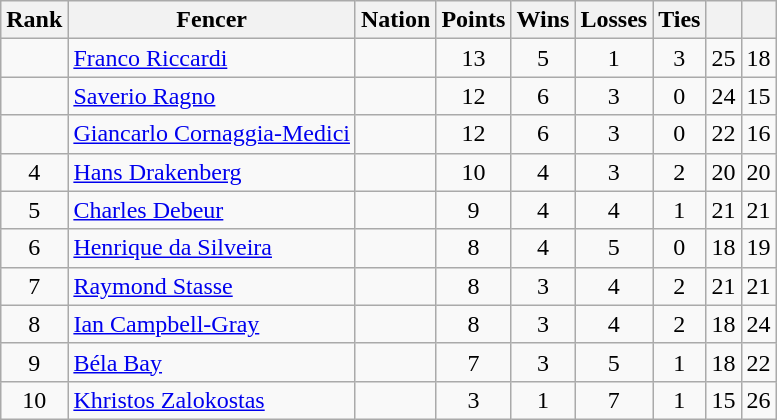<table class="wikitable sortable" style="text-align: center;">
<tr>
<th>Rank</th>
<th>Fencer</th>
<th>Nation</th>
<th>Points</th>
<th>Wins</th>
<th>Losses</th>
<th>Ties</th>
<th></th>
<th></th>
</tr>
<tr>
<td></td>
<td align=left><a href='#'>Franco Riccardi</a></td>
<td align=left></td>
<td>13</td>
<td>5</td>
<td>1</td>
<td>3</td>
<td>25</td>
<td>18</td>
</tr>
<tr>
<td></td>
<td align=left><a href='#'>Saverio Ragno</a></td>
<td align=left></td>
<td>12</td>
<td>6</td>
<td>3</td>
<td>0</td>
<td>24</td>
<td>15</td>
</tr>
<tr>
<td></td>
<td align=left><a href='#'>Giancarlo Cornaggia-Medici</a></td>
<td align=left></td>
<td>12</td>
<td>6</td>
<td>3</td>
<td>0</td>
<td>22</td>
<td>16</td>
</tr>
<tr>
<td>4</td>
<td align=left><a href='#'>Hans Drakenberg</a></td>
<td align=left></td>
<td>10</td>
<td>4</td>
<td>3</td>
<td>2</td>
<td>20</td>
<td>20</td>
</tr>
<tr>
<td>5</td>
<td align=left><a href='#'>Charles Debeur</a></td>
<td align=left></td>
<td>9</td>
<td>4</td>
<td>4</td>
<td>1</td>
<td>21</td>
<td>21</td>
</tr>
<tr>
<td>6</td>
<td align=left><a href='#'>Henrique da Silveira</a></td>
<td align=left></td>
<td>8</td>
<td>4</td>
<td>5</td>
<td>0</td>
<td>18</td>
<td>19</td>
</tr>
<tr>
<td>7</td>
<td align=left><a href='#'>Raymond Stasse</a></td>
<td align=left></td>
<td>8</td>
<td>3</td>
<td>4</td>
<td>2</td>
<td>21</td>
<td>21</td>
</tr>
<tr>
<td>8</td>
<td align=left><a href='#'>Ian Campbell-Gray</a></td>
<td align=left></td>
<td>8</td>
<td>3</td>
<td>4</td>
<td>2</td>
<td>18</td>
<td>24</td>
</tr>
<tr>
<td>9</td>
<td align=left><a href='#'>Béla Bay</a></td>
<td align=left></td>
<td>7</td>
<td>3</td>
<td>5</td>
<td>1</td>
<td>18</td>
<td>22</td>
</tr>
<tr>
<td>10</td>
<td align=left><a href='#'>Khristos Zalokostas</a></td>
<td align=left></td>
<td>3</td>
<td>1</td>
<td>7</td>
<td>1</td>
<td>15</td>
<td>26</td>
</tr>
</table>
